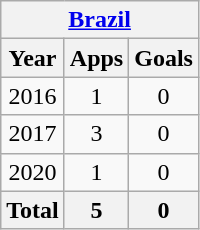<table class="wikitable" style="text-align:center">
<tr>
<th colspan=3><a href='#'>Brazil</a></th>
</tr>
<tr>
<th>Year</th>
<th>Apps</th>
<th>Goals</th>
</tr>
<tr>
<td>2016</td>
<td>1</td>
<td>0</td>
</tr>
<tr>
<td>2017</td>
<td>3</td>
<td>0</td>
</tr>
<tr>
<td>2020</td>
<td>1</td>
<td>0</td>
</tr>
<tr>
<th>Total</th>
<th>5</th>
<th>0</th>
</tr>
</table>
